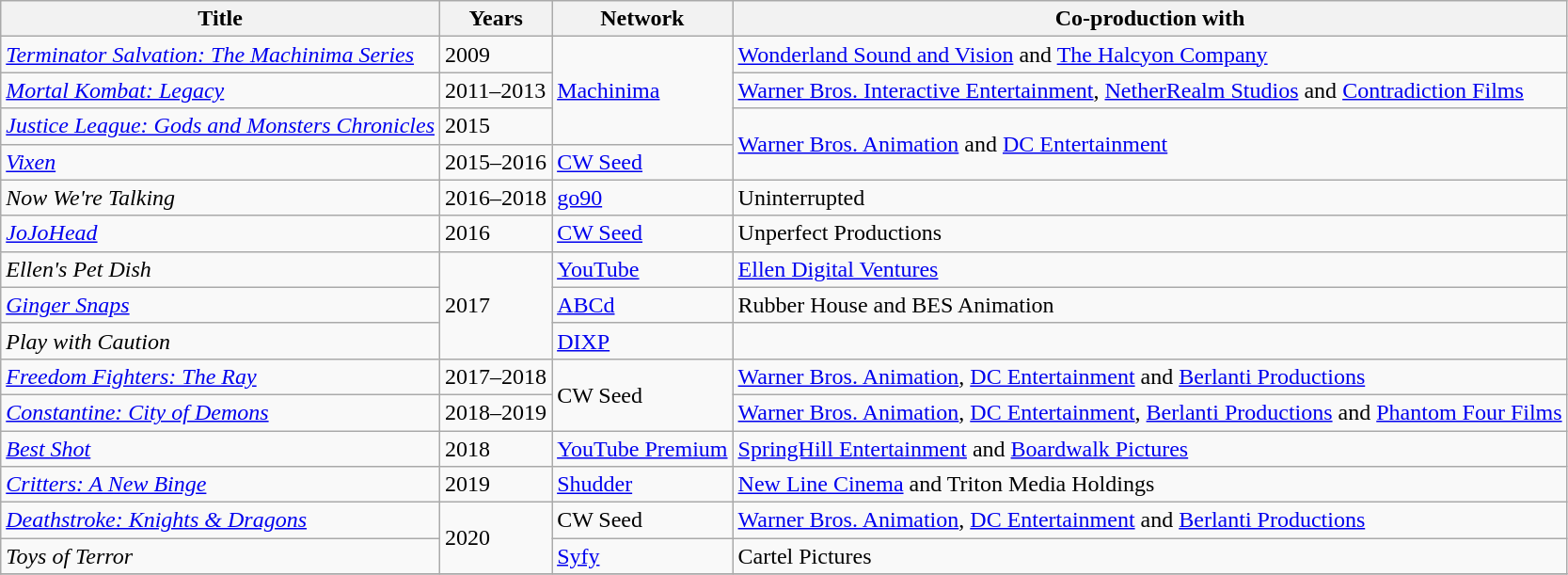<table class="wikitable">
<tr>
<th>Title</th>
<th>Years</th>
<th>Network</th>
<th>Co-production with</th>
</tr>
<tr>
<td><em><a href='#'>Terminator Salvation: The Machinima Series</a></em></td>
<td>2009</td>
<td rowspan="3"><a href='#'>Machinima</a></td>
<td><a href='#'>Wonderland Sound and Vision</a> and <a href='#'>The Halcyon Company</a></td>
</tr>
<tr>
<td><em><a href='#'>Mortal Kombat: Legacy</a></em></td>
<td>2011–2013</td>
<td><a href='#'>Warner Bros. Interactive Entertainment</a>, <a href='#'>NetherRealm Studios</a> and <a href='#'>Contradiction Films</a></td>
</tr>
<tr>
<td><em><a href='#'>Justice League: Gods and Monsters Chronicles</a></em></td>
<td>2015</td>
<td rowspan="2"><a href='#'>Warner Bros. Animation</a> and <a href='#'>DC Entertainment</a></td>
</tr>
<tr>
<td><em><a href='#'>Vixen</a></em></td>
<td>2015–2016</td>
<td><a href='#'>CW Seed</a></td>
</tr>
<tr>
<td><em>Now We're Talking</em></td>
<td>2016–2018</td>
<td><a href='#'>go90</a></td>
<td>Uninterrupted</td>
</tr>
<tr>
<td><em><a href='#'>JoJoHead</a></em></td>
<td>2016</td>
<td><a href='#'>CW Seed</a></td>
<td>Unperfect Productions</td>
</tr>
<tr>
<td><em>Ellen's Pet Dish</em></td>
<td rowspan="3">2017</td>
<td><a href='#'>YouTube</a></td>
<td><a href='#'>Ellen Digital Ventures</a></td>
</tr>
<tr>
<td><em><a href='#'>Ginger Snaps</a></em></td>
<td><a href='#'>ABCd</a></td>
<td>Rubber House and BES Animation</td>
</tr>
<tr>
<td><em>Play with Caution</em></td>
<td><a href='#'>DIXP</a></td>
<td></td>
</tr>
<tr>
<td><em><a href='#'>Freedom Fighters: The Ray</a></em></td>
<td>2017–2018</td>
<td rowspan="2">CW Seed</td>
<td><a href='#'>Warner Bros. Animation</a>, <a href='#'>DC Entertainment</a> and <a href='#'>Berlanti Productions</a></td>
</tr>
<tr>
<td><em><a href='#'>Constantine: City of Demons</a></em></td>
<td>2018–2019</td>
<td><a href='#'>Warner Bros. Animation</a>, <a href='#'>DC Entertainment</a>, <a href='#'>Berlanti Productions</a> and <a href='#'>Phantom Four Films</a></td>
</tr>
<tr>
<td><em><a href='#'>Best Shot</a></em></td>
<td>2018</td>
<td><a href='#'>YouTube Premium</a></td>
<td><a href='#'>SpringHill Entertainment</a> and <a href='#'>Boardwalk Pictures</a></td>
</tr>
<tr>
<td><em><a href='#'>Critters: A New Binge</a></em></td>
<td>2019</td>
<td><a href='#'>Shudder</a></td>
<td><a href='#'>New Line Cinema</a> and Triton Media Holdings</td>
</tr>
<tr>
<td><em><a href='#'>Deathstroke: Knights & Dragons</a></em></td>
<td rowspan="2">2020</td>
<td>CW Seed</td>
<td><a href='#'>Warner Bros. Animation</a>, <a href='#'>DC Entertainment</a> and <a href='#'>Berlanti Productions</a></td>
</tr>
<tr>
<td><em>Toys of Terror</em></td>
<td><a href='#'>Syfy</a></td>
<td>Cartel Pictures</td>
</tr>
<tr>
</tr>
</table>
